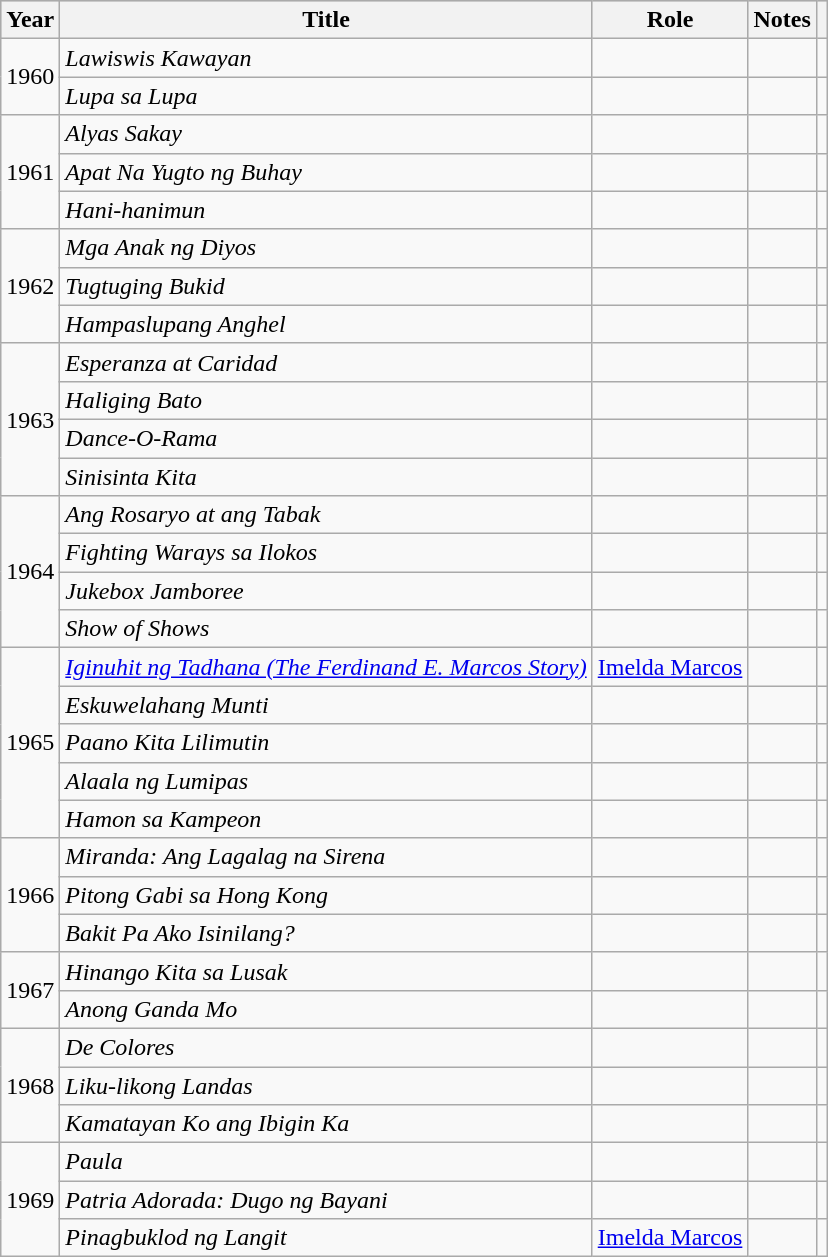<table class="wikitable sortable plainrowheaders">
<tr style="background:#ccc; text-align:center;">
<th scope="col">Year</th>
<th scope="col">Title</th>
<th scope="col">Role</th>
<th scope="col" class="unsortable">Notes</th>
<th scope="col" class="unsortable"></th>
</tr>
<tr>
<td rowspan="2">1960</td>
<td><em>Lawiswis Kawayan</em></td>
<td></td>
<td></td>
<td></td>
</tr>
<tr>
<td><em>Lupa sa Lupa</em></td>
<td></td>
<td></td>
<td></td>
</tr>
<tr>
<td rowspan="3">1961</td>
<td><em>Alyas Sakay</em></td>
<td></td>
<td></td>
<td></td>
</tr>
<tr>
<td><em>Apat Na Yugto ng Buhay</em></td>
<td></td>
<td></td>
<td></td>
</tr>
<tr>
<td><em>Hani-hanimun</em></td>
<td></td>
<td></td>
<td></td>
</tr>
<tr>
<td rowspan="3">1962</td>
<td><em>Mga Anak ng Diyos</em></td>
<td></td>
<td></td>
<td></td>
</tr>
<tr>
<td><em>Tugtuging Bukid</em></td>
<td></td>
<td></td>
<td></td>
</tr>
<tr>
<td><em>Hampaslupang Anghel</em></td>
<td></td>
<td></td>
<td></td>
</tr>
<tr>
<td rowspan="4">1963</td>
<td><em>Esperanza at Caridad</em></td>
<td></td>
<td></td>
<td></td>
</tr>
<tr>
<td><em>Haliging Bato</em></td>
<td></td>
<td></td>
<td></td>
</tr>
<tr>
<td><em>Dance-O-Rama</em></td>
<td></td>
<td></td>
<td></td>
</tr>
<tr>
<td><em>Sinisinta Kita</em></td>
<td></td>
<td></td>
<td></td>
</tr>
<tr>
<td rowspan="4">1964</td>
<td><em>Ang Rosaryo at ang Tabak</em></td>
<td></td>
<td></td>
<td></td>
</tr>
<tr>
<td><em>Fighting Warays sa Ilokos</em></td>
<td></td>
<td></td>
<td></td>
</tr>
<tr>
<td><em>Jukebox Jamboree</em></td>
<td></td>
<td></td>
<td></td>
</tr>
<tr>
<td><em>Show of Shows</em></td>
<td></td>
<td></td>
<td></td>
</tr>
<tr>
<td rowspan="5">1965</td>
<td><em><a href='#'>Iginuhit ng Tadhana (The Ferdinand E. Marcos Story)</a></em></td>
<td><a href='#'>Imelda Marcos</a></td>
<td></td>
<td></td>
</tr>
<tr>
<td><em>Eskuwelahang Munti</em></td>
<td></td>
<td></td>
<td></td>
</tr>
<tr>
<td><em>Paano Kita Lilimutin</em></td>
<td></td>
<td></td>
<td></td>
</tr>
<tr>
<td><em>Alaala ng Lumipas</em></td>
<td></td>
<td></td>
<td></td>
</tr>
<tr>
<td><em>Hamon sa Kampeon</em></td>
<td></td>
<td></td>
<td></td>
</tr>
<tr>
<td rowspan="3">1966</td>
<td><em>Miranda: Ang Lagalag na Sirena</em></td>
<td></td>
<td></td>
<td></td>
</tr>
<tr>
<td><em>Pitong Gabi sa Hong Kong</em></td>
<td></td>
<td></td>
<td></td>
</tr>
<tr>
<td><em>Bakit Pa Ako Isinilang?</em></td>
<td></td>
<td></td>
<td></td>
</tr>
<tr>
<td rowspan="2">1967</td>
<td><em>Hinango Kita sa Lusak</em></td>
<td></td>
<td></td>
<td></td>
</tr>
<tr>
<td><em>Anong Ganda Mo</em></td>
<td></td>
<td></td>
<td></td>
</tr>
<tr>
<td rowspan="3">1968</td>
<td><em>De Colores</em></td>
<td></td>
<td></td>
<td></td>
</tr>
<tr>
<td><em>Liku-likong Landas</em></td>
<td></td>
<td></td>
<td></td>
</tr>
<tr>
<td><em>Kamatayan Ko ang Ibigin Ka</em></td>
<td></td>
<td></td>
<td></td>
</tr>
<tr>
<td rowspan="3">1969</td>
<td><em>Paula</em></td>
<td></td>
<td></td>
<td></td>
</tr>
<tr>
<td><em>Patria Adorada: Dugo ng Bayani</em></td>
<td></td>
<td></td>
<td></td>
</tr>
<tr>
<td><em>Pinagbuklod ng Langit</em></td>
<td><a href='#'>Imelda Marcos</a></td>
<td></td>
<td></td>
</tr>
</table>
